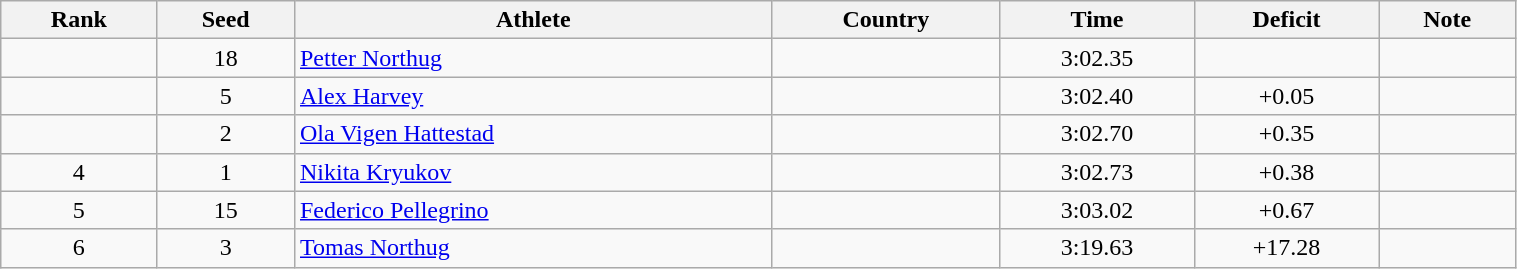<table class="wikitable sortable" style="text-align:center" width=80%>
<tr>
<th>Rank</th>
<th>Seed</th>
<th>Athlete</th>
<th>Country</th>
<th>Time</th>
<th>Deficit</th>
<th>Note</th>
</tr>
<tr>
<td></td>
<td>18</td>
<td align=left><a href='#'>Petter Northug</a></td>
<td align=left></td>
<td>3:02.35</td>
<td></td>
<td></td>
</tr>
<tr>
<td></td>
<td>5</td>
<td align=left><a href='#'>Alex Harvey</a></td>
<td align=left></td>
<td>3:02.40</td>
<td>+0.05</td>
<td></td>
</tr>
<tr>
<td></td>
<td>2</td>
<td align=left><a href='#'>Ola Vigen Hattestad</a></td>
<td align=left></td>
<td>3:02.70</td>
<td>+0.35</td>
<td></td>
</tr>
<tr>
<td>4</td>
<td>1</td>
<td align=left><a href='#'>Nikita Kryukov</a></td>
<td align=left></td>
<td>3:02.73</td>
<td>+0.38</td>
<td></td>
</tr>
<tr>
<td>5</td>
<td>15</td>
<td align=left><a href='#'>Federico Pellegrino</a></td>
<td align=left></td>
<td>3:03.02</td>
<td>+0.67</td>
<td></td>
</tr>
<tr>
<td>6</td>
<td>3</td>
<td align=left><a href='#'>Tomas Northug</a></td>
<td align=left></td>
<td>3:19.63</td>
<td>+17.28</td>
<td></td>
</tr>
</table>
